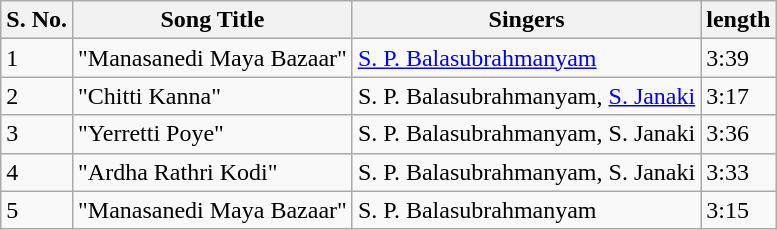<table class="wikitable">
<tr>
<th>S. No.</th>
<th>Song Title</th>
<th>Singers</th>
<th>length</th>
</tr>
<tr>
<td>1</td>
<td>"Manasanedi Maya Bazaar"</td>
<td><a href='#'>S. P. Balasubrahmanyam</a></td>
<td>3:39</td>
</tr>
<tr>
<td>2</td>
<td>"Chitti Kanna"</td>
<td>S. P. Balasubrahmanyam, <a href='#'>S. Janaki</a></td>
<td>3:17</td>
</tr>
<tr>
<td>3</td>
<td>"Yerretti Poye"</td>
<td>S. P. Balasubrahmanyam, S. Janaki</td>
<td>3:36</td>
</tr>
<tr>
<td>4</td>
<td>"Ardha Rathri Kodi"</td>
<td>S. P. Balasubrahmanyam, S. Janaki</td>
<td>3:33</td>
</tr>
<tr>
<td>5</td>
<td>"Manasanedi Maya Bazaar"</td>
<td>S. P. Balasubrahmanyam</td>
<td>3:15</td>
</tr>
</table>
